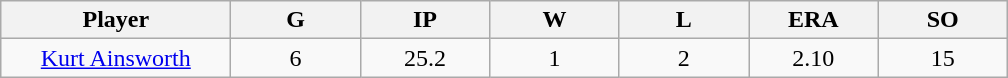<table class="wikitable sortable">
<tr>
<th bgcolor="#DDDDFF" width="16%">Player</th>
<th bgcolor="#DDDDFF" width="9%">G</th>
<th bgcolor="#DDDDFF" width="9%">IP</th>
<th bgcolor="#DDDDFF" width="9%">W</th>
<th bgcolor="#DDDDFF" width="9%">L</th>
<th bgcolor="#DDDDFF" width="9%">ERA</th>
<th bgcolor="#DDDDFF" width="9%">SO</th>
</tr>
<tr align="center">
<td><a href='#'>Kurt Ainsworth</a></td>
<td>6</td>
<td>25.2</td>
<td>1</td>
<td>2</td>
<td>2.10</td>
<td>15</td>
</tr>
</table>
